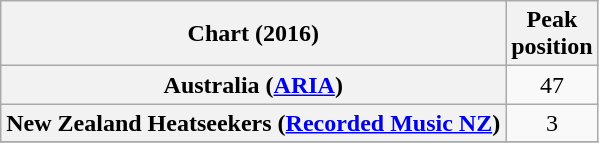<table class="wikitable sortable plainrowheaders" style="text-align:center">
<tr>
<th scope="col">Chart (2016)</th>
<th scope="col">Peak<br> position</th>
</tr>
<tr>
<th scope="row">Australia (<a href='#'>ARIA</a>)</th>
<td>47</td>
</tr>
<tr>
<th scope="row">New Zealand Heatseekers (<a href='#'>Recorded Music NZ</a>)</th>
<td>3</td>
</tr>
<tr>
</tr>
</table>
